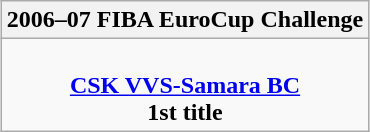<table class=wikitable style="text-align:center; margin:auto">
<tr>
<th>2006–07 FIBA EuroCup Challenge</th>
</tr>
<tr>
<td> <br> <strong><a href='#'>CSK VVS-Samara BC</a></strong> <br> <strong>1st title</strong></td>
</tr>
</table>
